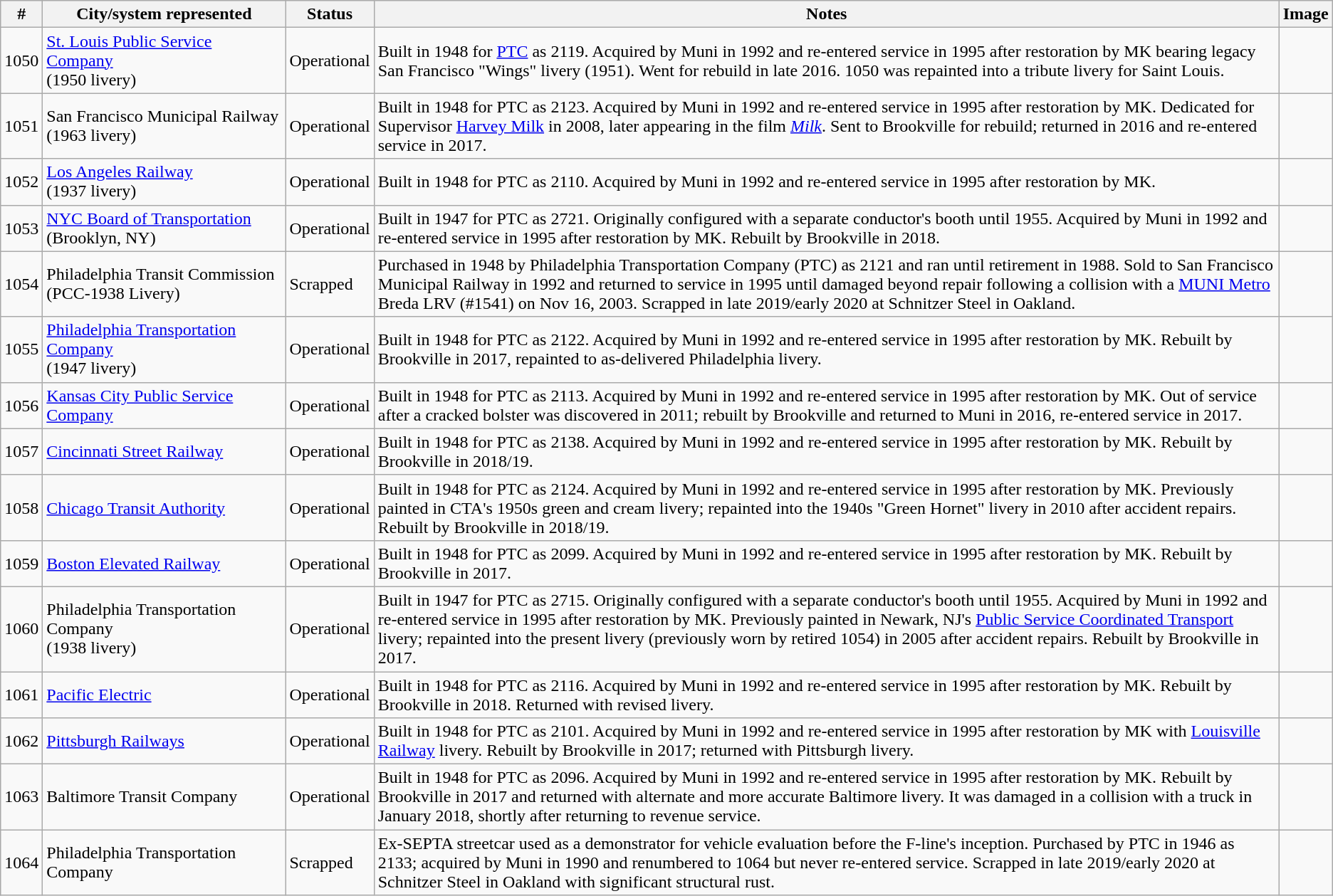<table class="wikitable sticky-header">
<tr>
<th>#</th>
<th width="220">City/system represented</th>
<th width="60">Status</th>
<th>Notes</th>
<th>Image</th>
</tr>
<tr>
<td>1050</td>
<td><a href='#'>St. Louis Public Service Company</a><br>(1950 livery)</td>
<td>Operational</td>
<td>Built in 1948 for <a href='#'>PTC</a> as 2119. Acquired by Muni in 1992 and re-entered service in 1995 after restoration by MK bearing legacy San Francisco "Wings" livery (1951). Went for rebuild in late 2016. 1050 was repainted into a tribute livery for Saint Louis.</td>
<td></td>
</tr>
<tr>
<td>1051</td>
<td>San Francisco Municipal Railway<br>(1963 livery)</td>
<td>Operational</td>
<td>Built in 1948 for PTC as 2123. Acquired by Muni in 1992 and re-entered service in 1995 after restoration by MK. Dedicated for Supervisor <a href='#'>Harvey Milk</a> in 2008, later appearing in the film <a href='#'><em>Milk</em></a>. Sent to Brookville for rebuild; returned in 2016 and re-entered service in 2017.</td>
<td></td>
</tr>
<tr>
<td>1052</td>
<td><a href='#'>Los Angeles Railway</a><br>(1937 livery)</td>
<td>Operational</td>
<td>Built in 1948 for PTC as 2110. Acquired by Muni in 1992 and re-entered service in 1995 after restoration by MK.</td>
<td></td>
</tr>
<tr>
<td>1053</td>
<td><a href='#'>NYC Board of Transportation</a><br>(Brooklyn, NY)</td>
<td>Operational</td>
<td>Built in 1947 for PTC as 2721. Originally configured with a separate conductor's booth until 1955. Acquired by Muni in 1992 and re-entered service in 1995 after restoration by MK. Rebuilt  by Brookville in 2018.</td>
<td></td>
</tr>
<tr>
<td>1054</td>
<td>Philadelphia Transit Commission (PCC-1938 Livery)</td>
<td>Scrapped</td>
<td>Purchased in 1948 by Philadelphia Transportation Company (PTC) as 2121 and ran until retirement in 1988. Sold to San Francisco Municipal Railway in 1992 and returned to service in 1995 until damaged beyond repair following a collision with a <a href='#'>MUNI Metro</a> Breda LRV (#1541) on Nov 16, 2003. Scrapped in late 2019/early 2020 at Schnitzer Steel in Oakland.</td>
<td></td>
</tr>
<tr>
<td>1055</td>
<td><a href='#'>Philadelphia Transportation Company</a><br>(1947 livery)</td>
<td>Operational</td>
<td>Built in 1948 for PTC as 2122. Acquired by Muni in 1992 and re-entered service in 1995 after restoration by MK. Rebuilt by Brookville in 2017, repainted to as-delivered Philadelphia livery.</td>
<td></td>
</tr>
<tr>
<td>1056</td>
<td><a href='#'>Kansas City Public Service Company</a></td>
<td>Operational</td>
<td>Built in 1948 for PTC as 2113. Acquired by Muni in 1992 and re-entered service in 1995 after restoration by MK. Out of service after a cracked bolster was discovered in 2011; rebuilt by Brookville and returned to Muni in 2016, re-entered service in 2017.</td>
<td></td>
</tr>
<tr>
<td>1057</td>
<td><a href='#'>Cincinnati Street Railway</a></td>
<td>Operational</td>
<td>Built in 1948 for PTC as 2138. Acquired by Muni in 1992 and re-entered service in 1995 after restoration by MK. Rebuilt by Brookville in 2018/19.</td>
<td></td>
</tr>
<tr>
<td>1058</td>
<td><a href='#'>Chicago Transit Authority</a></td>
<td>Operational</td>
<td>Built in 1948 for PTC as 2124. Acquired by Muni in 1992 and re-entered service in 1995 after restoration by MK. Previously painted in CTA's 1950s green and cream livery; repainted into the 1940s "Green Hornet" livery in 2010 after accident repairs. Rebuilt by Brookville in 2018/19.</td>
<td></td>
</tr>
<tr>
<td>1059</td>
<td><a href='#'>Boston Elevated Railway</a></td>
<td>Operational</td>
<td>Built in 1948 for PTC as 2099. Acquired by Muni in 1992 and re-entered service in 1995 after restoration by MK. Rebuilt by Brookville in 2017.</td>
<td></td>
</tr>
<tr>
<td>1060</td>
<td>Philadelphia Transportation Company<br>(1938 livery)</td>
<td>Operational</td>
<td>Built in 1947 for PTC as 2715. Originally configured with a separate conductor's booth until 1955. Acquired by Muni in 1992 and re-entered service in 1995 after restoration by MK. Previously painted in Newark, NJ's <a href='#'>Public Service Coordinated Transport</a> livery; repainted into the present livery (previously worn by retired 1054) in 2005 after accident repairs. Rebuilt by Brookville in 2017.</td>
<td></td>
</tr>
<tr>
<td>1061</td>
<td><a href='#'>Pacific Electric</a></td>
<td>Operational</td>
<td>Built in 1948 for PTC as 2116. Acquired by Muni in 1992 and re-entered service in 1995 after restoration by MK. Rebuilt by Brookville in 2018. Returned with revised livery.</td>
<td></td>
</tr>
<tr>
<td>1062</td>
<td><a href='#'>Pittsburgh Railways</a></td>
<td>Operational</td>
<td>Built in 1948 for PTC as 2101. Acquired by Muni in 1992 and re-entered service in 1995 after restoration by MK with <a href='#'>Louisville Railway</a> livery. Rebuilt by Brookville in 2017; returned with Pittsburgh livery.</td>
<td></td>
</tr>
<tr>
<td>1063</td>
<td>Baltimore Transit Company</td>
<td>Operational</td>
<td>Built in 1948 for PTC as 2096. Acquired by Muni in 1992 and re-entered service in 1995 after restoration by MK. Rebuilt by Brookville in 2017 and returned with alternate and more accurate Baltimore livery. It was damaged in a collision with a truck in January 2018, shortly after returning to revenue service.</td>
<td></td>
</tr>
<tr>
<td>1064</td>
<td>Philadelphia Transportation Company</td>
<td>Scrapped</td>
<td>Ex-SEPTA streetcar used as a demonstrator for vehicle evaluation before the F-line's inception. Purchased by PTC in 1946 as 2133; acquired by Muni in 1990 and renumbered to 1064 but never re-entered service. Scrapped in late 2019/early 2020 at Schnitzer Steel in Oakland with significant structural rust.</td>
<td></td>
</tr>
</table>
